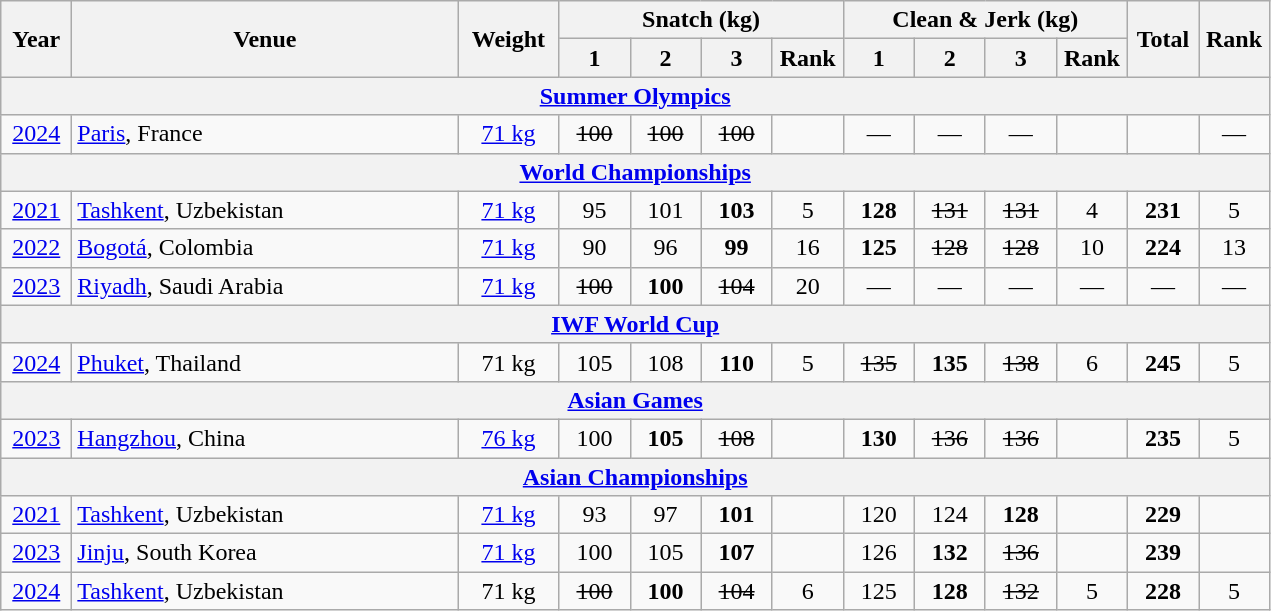<table class = "wikitable" style="text-align:center;">
<tr>
<th rowspan=2 width=40>Year</th>
<th rowspan=2 width=250>Venue</th>
<th rowspan=2 width=60>Weight</th>
<th colspan=4>Snatch (kg)</th>
<th colspan=4>Clean & Jerk (kg)</th>
<th rowspan=2 width=40>Total</th>
<th rowspan=2 width=40>Rank</th>
</tr>
<tr>
<th width=40>1</th>
<th width=40>2</th>
<th width=40>3</th>
<th width=40>Rank</th>
<th width=40>1</th>
<th width=40>2</th>
<th width=40>3</th>
<th width=40>Rank</th>
</tr>
<tr>
<th colspan=13><a href='#'>Summer Olympics</a></th>
</tr>
<tr>
<td><a href='#'>2024</a></td>
<td align=left><a href='#'>Paris</a>, France</td>
<td><a href='#'>71 kg</a></td>
<td><s>100</s></td>
<td><s>100</s></td>
<td><s>100</s></td>
<td></td>
<td>—</td>
<td>—</td>
<td>—</td>
<td></td>
<td></td>
<td>—</td>
</tr>
<tr>
<th colspan=13><a href='#'>World Championships</a></th>
</tr>
<tr>
<td><a href='#'>2021</a></td>
<td align=left><a href='#'>Tashkent</a>, Uzbekistan</td>
<td><a href='#'>71 kg</a></td>
<td>95</td>
<td>101</td>
<td><strong>103</strong></td>
<td>5</td>
<td><strong>128</strong></td>
<td><s>131</s></td>
<td><s>131</s></td>
<td>4</td>
<td><strong>231</strong></td>
<td>5</td>
</tr>
<tr>
<td><a href='#'>2022</a></td>
<td align=left><a href='#'>Bogotá</a>, Colombia</td>
<td><a href='#'>71 kg</a></td>
<td>90</td>
<td>96</td>
<td><strong>99</strong></td>
<td>16</td>
<td><strong>125</strong></td>
<td><s>128</s></td>
<td><s>128</s></td>
<td>10</td>
<td><strong>224</strong></td>
<td>13</td>
</tr>
<tr>
<td><a href='#'>2023</a></td>
<td align=left><a href='#'>Riyadh</a>, Saudi Arabia</td>
<td><a href='#'>71 kg</a></td>
<td><s>100</s></td>
<td><strong>100</strong></td>
<td><s>104</s></td>
<td>20</td>
<td>—</td>
<td>—</td>
<td>—</td>
<td>—</td>
<td>—</td>
<td>—</td>
</tr>
<tr>
<th colspan=13><a href='#'>IWF World Cup</a></th>
</tr>
<tr>
<td><a href='#'>2024</a></td>
<td align=left><a href='#'>Phuket</a>, Thailand</td>
<td>71 kg</td>
<td>105</td>
<td>108</td>
<td><strong>110</strong></td>
<td>5</td>
<td><s>135</s></td>
<td><strong>135</strong></td>
<td><s>138</s></td>
<td>6</td>
<td><strong>245</strong></td>
<td>5</td>
</tr>
<tr>
<th colspan=13><a href='#'>Asian Games</a></th>
</tr>
<tr>
<td><a href='#'>2023</a></td>
<td align=left><a href='#'>Hangzhou</a>, China</td>
<td><a href='#'>76 kg</a></td>
<td>100</td>
<td><strong>105</strong></td>
<td><s>108</s></td>
<td></td>
<td><strong>130</strong></td>
<td><s>136</s></td>
<td><s>136</s></td>
<td></td>
<td><strong>235</strong></td>
<td>5</td>
</tr>
<tr>
<th colspan=13><a href='#'>Asian Championships</a></th>
</tr>
<tr>
<td><a href='#'>2021</a></td>
<td align=left><a href='#'>Tashkent</a>, Uzbekistan</td>
<td><a href='#'>71 kg</a></td>
<td>93</td>
<td>97</td>
<td><strong>101</strong></td>
<td></td>
<td>120</td>
<td>124</td>
<td><strong>128</strong></td>
<td></td>
<td><strong>229</strong></td>
<td></td>
</tr>
<tr>
<td><a href='#'>2023</a></td>
<td align=left><a href='#'>Jinju</a>, South Korea</td>
<td><a href='#'>71 kg</a></td>
<td>100</td>
<td>105</td>
<td><strong>107</strong></td>
<td></td>
<td>126</td>
<td><strong>132</strong></td>
<td><s>136</s></td>
<td></td>
<td><strong>239</strong></td>
<td></td>
</tr>
<tr>
<td><a href='#'>2024</a></td>
<td align=left><a href='#'>Tashkent</a>, Uzbekistan</td>
<td>71 kg</td>
<td><s>100</s></td>
<td><strong>100</strong></td>
<td><s>104</s></td>
<td>6</td>
<td>125</td>
<td><strong>128</strong></td>
<td><s>132</s></td>
<td>5</td>
<td><strong>228</strong></td>
<td>5</td>
</tr>
</table>
